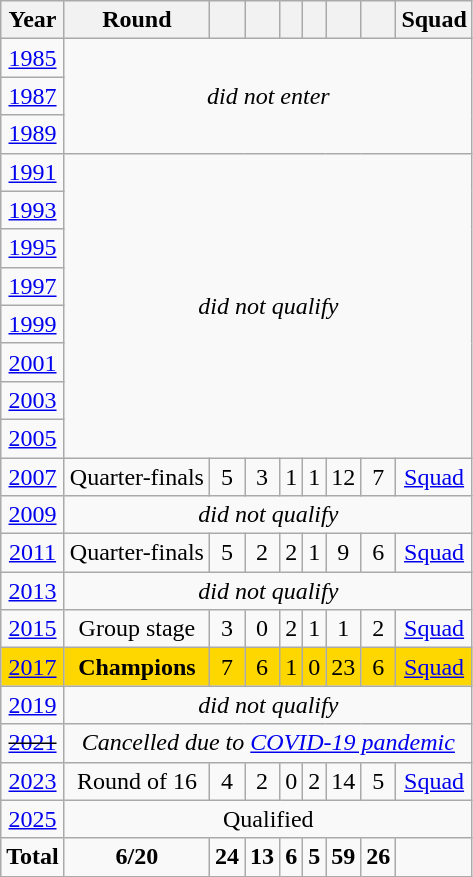<table class="wikitable" style="text-align: center;">
<tr>
<th>Year</th>
<th>Round</th>
<th></th>
<th></th>
<th></th>
<th></th>
<th></th>
<th></th>
<th>Squad</th>
</tr>
<tr>
<td> <a href='#'>1985</a></td>
<td rowspan=3 colspan=8><em>did not enter</em></td>
</tr>
<tr>
<td> <a href='#'>1987</a></td>
</tr>
<tr>
<td> <a href='#'>1989</a></td>
</tr>
<tr>
<td> <a href='#'>1991</a></td>
<td rowspan=8 colspan=8><em>did not qualify</em></td>
</tr>
<tr>
<td> <a href='#'>1993</a></td>
</tr>
<tr>
<td> <a href='#'>1995</a></td>
</tr>
<tr>
<td> <a href='#'>1997</a></td>
</tr>
<tr>
<td> <a href='#'>1999</a></td>
</tr>
<tr>
<td> <a href='#'>2001</a></td>
</tr>
<tr>
<td> <a href='#'>2003</a></td>
</tr>
<tr>
<td> <a href='#'>2005</a></td>
</tr>
<tr>
<td> <a href='#'>2007</a></td>
<td>Quarter-finals</td>
<td>5</td>
<td>3</td>
<td>1</td>
<td>1</td>
<td>12</td>
<td>7</td>
<td><a href='#'>Squad</a></td>
</tr>
<tr>
<td> <a href='#'>2009</a></td>
<td colspan=8><em>did not qualify</em></td>
</tr>
<tr>
<td> <a href='#'>2011</a></td>
<td>Quarter-finals</td>
<td>5</td>
<td>2</td>
<td>2</td>
<td>1</td>
<td>9</td>
<td>6</td>
<td><a href='#'>Squad</a></td>
</tr>
<tr>
<td> <a href='#'>2013</a></td>
<td rowspan=1 colspan=8><em>did not qualify</em></td>
</tr>
<tr>
<td> <a href='#'>2015</a></td>
<td>Group stage</td>
<td>3</td>
<td>0</td>
<td>2</td>
<td>1</td>
<td>1</td>
<td>2</td>
<td><a href='#'>Squad</a></td>
</tr>
<tr style="background:gold;">
<td> <a href='#'>2017</a></td>
<td><strong>Champions</strong></td>
<td>7</td>
<td>6</td>
<td>1</td>
<td>0</td>
<td>23</td>
<td>6</td>
<td><a href='#'>Squad</a></td>
</tr>
<tr>
<td> <a href='#'>2019</a></td>
<td colspan=8><em>did not qualify</em></td>
</tr>
<tr>
<td> <s><a href='#'>2021</a></s></td>
<td colspan=8><em>Cancelled due to <a href='#'>COVID-19 pandemic</a></em></td>
</tr>
<tr>
<td> <a href='#'>2023</a></td>
<td>Round of 16</td>
<td>4</td>
<td>2</td>
<td>0</td>
<td>2</td>
<td>14</td>
<td>5</td>
<td><a href='#'>Squad</a></td>
</tr>
<tr>
<td> <a href='#'>2025</a></td>
<td colspan=8>Qualified</td>
</tr>
<tr>
<td><strong>Total</strong></td>
<td><strong>6/20</strong></td>
<td><strong>24</strong></td>
<td><strong>13</strong></td>
<td><strong>6</strong></td>
<td><strong>5</strong></td>
<td><strong>59</strong></td>
<td><strong>26</strong></td>
<td></td>
</tr>
</table>
